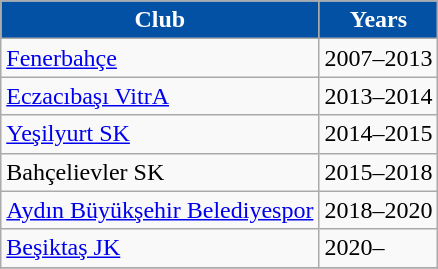<table class="wikitable">
<tr>
<th style="color:#ffffff; background:#0251a4;">Club</th>
<th style="color:#ffffff; background:#0251a4;">Years</th>
</tr>
<tr>
<td> <a href='#'>Fenerbahçe</a></td>
<td>2007–2013</td>
</tr>
<tr>
<td> <a href='#'>Eczacıbaşı VitrA</a></td>
<td>2013–2014</td>
</tr>
<tr>
<td> <a href='#'>Yeşilyurt SK</a></td>
<td>2014–2015</td>
</tr>
<tr>
<td> Bahçelievler SK</td>
<td>2015–2018</td>
</tr>
<tr>
<td> <a href='#'>Aydın Büyükşehir Belediyespor</a></td>
<td>2018–2020</td>
</tr>
<tr>
<td> <a href='#'>Beşiktaş JK</a></td>
<td>2020–</td>
</tr>
<tr>
</tr>
</table>
